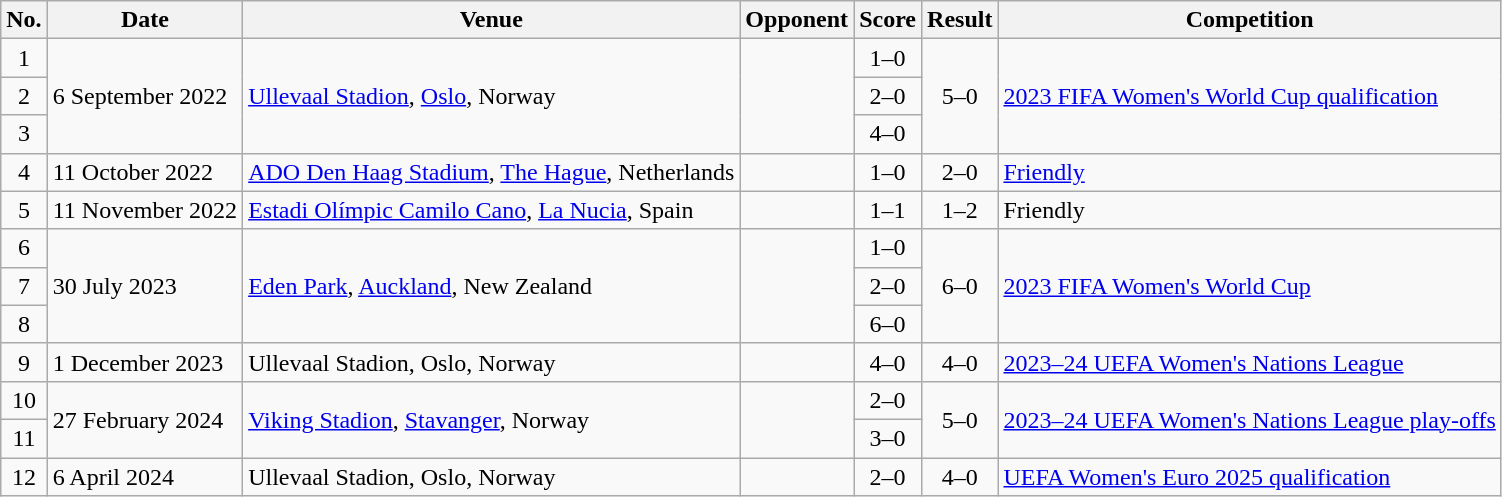<table class="wikitable sortable">
<tr>
<th scope="col">No.</th>
<th scope="col">Date</th>
<th scope="col">Venue</th>
<th scope="col">Opponent</th>
<th scope="col">Score</th>
<th scope="col">Result</th>
<th scope="col">Competition</th>
</tr>
<tr>
<td style="text-align:center">1</td>
<td rowspan="3">6 September 2022</td>
<td rowspan="3"><a href='#'>Ullevaal Stadion</a>, <a href='#'>Oslo</a>, Norway</td>
<td rowspan="3"></td>
<td style="text-align:center">1–0</td>
<td rowspan="3" style="text-align:center">5–0</td>
<td rowspan="3"><a href='#'>2023 FIFA Women's World Cup qualification</a></td>
</tr>
<tr>
<td style="text-align:center">2</td>
<td style="text-align:center">2–0</td>
</tr>
<tr>
<td style="text-align:center">3</td>
<td style="text-align:center">4–0</td>
</tr>
<tr>
<td style="text-align:center">4</td>
<td>11 October 2022</td>
<td><a href='#'>ADO Den Haag Stadium</a>, <a href='#'>The Hague</a>, Netherlands</td>
<td></td>
<td style="text-align:center">1–0</td>
<td style="text-align:center">2–0</td>
<td><a href='#'>Friendly</a></td>
</tr>
<tr>
<td style="text-align:center">5</td>
<td>11 November 2022</td>
<td><a href='#'>Estadi Olímpic Camilo Cano</a>, <a href='#'>La Nucia</a>, Spain</td>
<td></td>
<td style="text-align:center">1–1</td>
<td style="text-align:center">1–2</td>
<td>Friendly</td>
</tr>
<tr>
<td style="text-align:center">6</td>
<td rowspan="3">30 July 2023</td>
<td rowspan="3"><a href='#'>Eden Park</a>, <a href='#'>Auckland</a>, New Zealand</td>
<td rowspan="3"></td>
<td style="text-align:center">1–0</td>
<td rowspan="3" style="text-align:center">6–0</td>
<td rowspan="3"><a href='#'>2023 FIFA Women's World Cup</a></td>
</tr>
<tr>
<td style="text-align:center">7</td>
<td style="text-align:center">2–0</td>
</tr>
<tr>
<td style="text-align:center">8</td>
<td style="text-align:center">6–0</td>
</tr>
<tr>
<td style="text-align:center">9</td>
<td>1 December 2023</td>
<td>Ullevaal Stadion, Oslo, Norway</td>
<td></td>
<td style="text-align:center">4–0</td>
<td style="text-align:center">4–0</td>
<td><a href='#'>2023–24 UEFA Women's Nations League</a></td>
</tr>
<tr>
<td style="text-align:center">10</td>
<td rowspan=2>27 February 2024</td>
<td rowspan=2><a href='#'>Viking Stadion</a>, <a href='#'>Stavanger</a>, Norway</td>
<td rowspan=2></td>
<td style="text-align:center">2–0</td>
<td rowspan=2 style="text-align:center">5–0</td>
<td rowspan=2><a href='#'>2023–24 UEFA Women's Nations League play-offs</a></td>
</tr>
<tr>
<td style="text-align:center">11</td>
<td style="text-align:center">3–0</td>
</tr>
<tr>
<td style="text-align:center">12</td>
<td>6 April 2024</td>
<td>Ullevaal Stadion, Oslo, Norway</td>
<td></td>
<td style="text-align:center">2–0</td>
<td style="text-align:center">4–0</td>
<td><a href='#'>UEFA Women's Euro 2025 qualification</a></td>
</tr>
</table>
